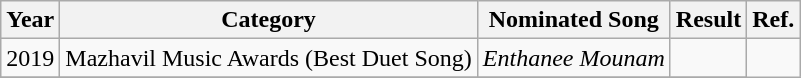<table class="wikitable">
<tr>
<th>Year</th>
<th>Category</th>
<th>Nominated Song</th>
<th>Result</th>
<th>Ref.</th>
</tr>
<tr>
<td>2019</td>
<td>Mazhavil Music Awards (Best Duet Song)</td>
<td><em>Enthanee Mounam</em></td>
<td></td>
</tr>
<tr>
</tr>
</table>
